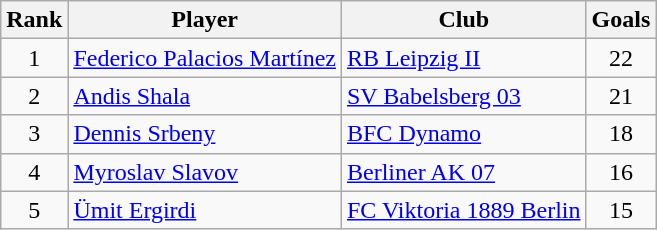<table class="wikitable" style="text-align:center">
<tr>
<th>Rank</th>
<th>Player</th>
<th>Club</th>
<th>Goals</th>
</tr>
<tr>
<td>1</td>
<td align="left"> <a href='#'>Federico Palacios Martínez</a></td>
<td align="left"><a href='#'>RB Leipzig II</a></td>
<td>22</td>
</tr>
<tr>
<td>2</td>
<td align="left"> <a href='#'>Andis Shala</a></td>
<td align="left"><a href='#'>SV Babelsberg 03</a></td>
<td>21</td>
</tr>
<tr>
<td>3</td>
<td align="left"> <a href='#'>Dennis Srbeny</a></td>
<td align="left"><a href='#'>BFC Dynamo</a></td>
<td>18</td>
</tr>
<tr>
<td>4</td>
<td align="left"> <a href='#'>Myroslav Slavov</a></td>
<td align="left"><a href='#'>Berliner AK 07</a></td>
<td>16</td>
</tr>
<tr>
<td>5</td>
<td align="left"> <a href='#'>Ümit Ergirdi</a></td>
<td align="left"><a href='#'>FC Viktoria 1889 Berlin</a></td>
<td>15</td>
</tr>
</table>
